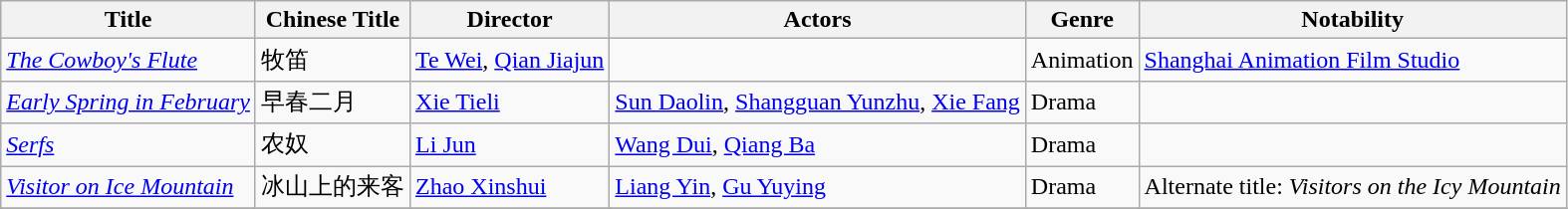<table class="wikitable">
<tr>
<th>Title</th>
<th>Chinese Title</th>
<th>Director</th>
<th>Actors</th>
<th>Genre</th>
<th>Notability</th>
</tr>
<tr>
<td><em><a href='#'>The Cowboy's Flute</a></em></td>
<td>牧笛</td>
<td><a href='#'>Te Wei</a>, <a href='#'>Qian Jiajun</a></td>
<td></td>
<td>Animation</td>
<td><a href='#'>Shanghai Animation Film Studio</a></td>
</tr>
<tr>
<td><em><a href='#'>Early Spring in February</a></em></td>
<td>早春二月</td>
<td><a href='#'>Xie Tieli</a></td>
<td><a href='#'>Sun Daolin</a>, <a href='#'>Shangguan Yunzhu</a>, <a href='#'>Xie Fang</a></td>
<td>Drama</td>
<td></td>
</tr>
<tr>
<td><em><a href='#'>Serfs</a></em></td>
<td>农奴</td>
<td><a href='#'>Li Jun</a></td>
<td><a href='#'>Wang Dui</a>, <a href='#'>Qiang Ba</a></td>
<td>Drama</td>
<td></td>
</tr>
<tr>
<td><em><a href='#'>Visitor on Ice Mountain</a></em></td>
<td>冰山上的来客</td>
<td><a href='#'>Zhao Xinshui</a></td>
<td><a href='#'>Liang Yin</a>, <a href='#'>Gu Yuying</a></td>
<td>Drama</td>
<td>Alternate title: <em>Visitors on the Icy Mountain</em></td>
</tr>
<tr>
</tr>
</table>
